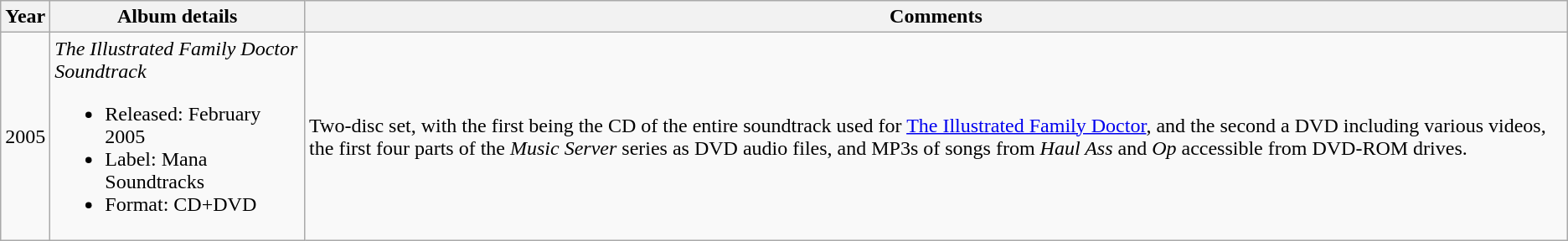<table class="wikitable">
<tr>
<th>Year</th>
<th>Album details</th>
<th>Comments</th>
</tr>
<tr>
<td>2005</td>
<td align="left"><em>The Illustrated Family Doctor Soundtrack</em><br><ul><li>Released: February 2005</li><li>Label: Mana Soundtracks</li><li>Format: CD+DVD</li></ul></td>
<td>Two-disc set, with the first being the CD of the entire soundtrack used for <a href='#'>The Illustrated Family Doctor</a>, and the second a DVD including various videos, the first four parts of the <em>Music Server</em> series as DVD audio files, and MP3s of songs from <em>Haul Ass</em> and <em>Op</em> accessible from DVD-ROM drives.</td>
</tr>
</table>
